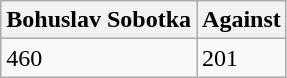<table class="wikitable">
<tr>
<th>Bohuslav Sobotka</th>
<th>Against</th>
</tr>
<tr>
<td>460</td>
<td>201</td>
</tr>
</table>
